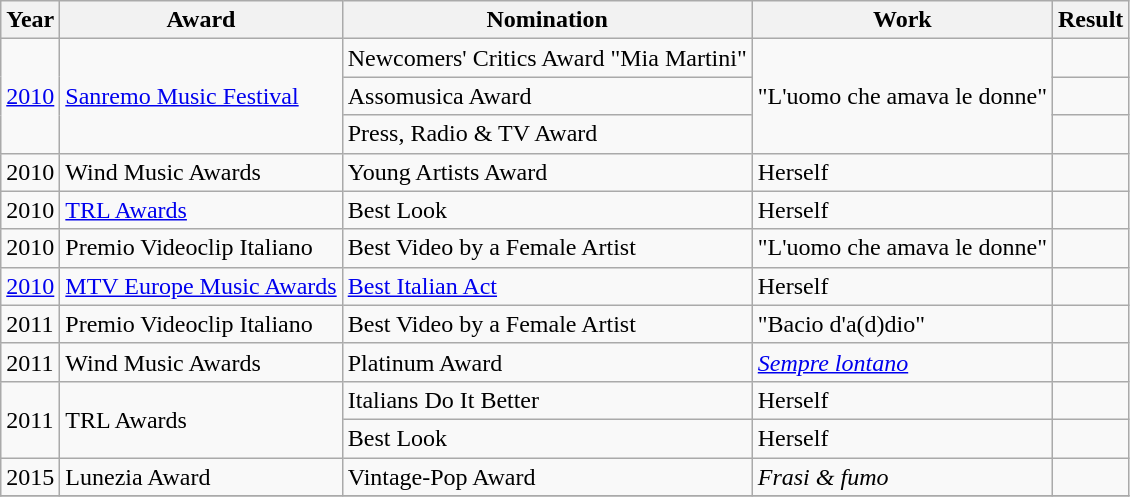<table class="wikitable">
<tr>
<th>Year</th>
<th>Award</th>
<th>Nomination</th>
<th>Work</th>
<th>Result</th>
</tr>
<tr>
<td rowspan="3"><a href='#'>2010</a></td>
<td rowspan="3"><a href='#'>Sanremo Music Festival</a></td>
<td>Newcomers' Critics Award "Mia Martini"</td>
<td rowspan="3">"L'uomo che amava le donne"</td>
<td></td>
</tr>
<tr>
<td>Assomusica Award</td>
<td></td>
</tr>
<tr>
<td>Press, Radio & TV Award</td>
<td></td>
</tr>
<tr>
<td>2010</td>
<td>Wind Music Awards</td>
<td>Young Artists Award</td>
<td>Herself</td>
<td></td>
</tr>
<tr>
<td>2010</td>
<td><a href='#'>TRL Awards</a></td>
<td>Best Look</td>
<td>Herself</td>
<td></td>
</tr>
<tr>
<td>2010</td>
<td>Premio Videoclip Italiano</td>
<td>Best Video by a Female Artist</td>
<td>"L'uomo che amava le donne"</td>
<td></td>
</tr>
<tr>
<td><a href='#'>2010</a></td>
<td><a href='#'>MTV Europe Music Awards</a></td>
<td><a href='#'>Best Italian Act</a></td>
<td>Herself</td>
<td></td>
</tr>
<tr>
<td>2011</td>
<td>Premio Videoclip Italiano</td>
<td>Best Video by a Female Artist</td>
<td>"Bacio d'a(d)dio"</td>
<td></td>
</tr>
<tr>
<td>2011</td>
<td>Wind Music Awards</td>
<td>Platinum Award</td>
<td><em><a href='#'>Sempre lontano</a></em></td>
<td></td>
</tr>
<tr>
<td rowspan="2">2011</td>
<td rowspan="2">TRL Awards</td>
<td>Italians Do It Better</td>
<td>Herself</td>
<td></td>
</tr>
<tr>
<td>Best Look</td>
<td>Herself</td>
<td></td>
</tr>
<tr>
<td>2015</td>
<td>Lunezia Award</td>
<td>Vintage-Pop Award</td>
<td><em>Frasi & fumo</em></td>
<td></td>
</tr>
<tr>
</tr>
</table>
